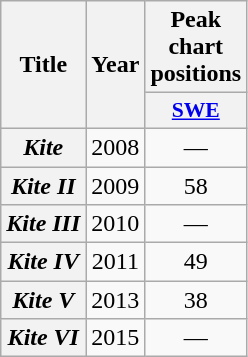<table class="wikitable plainrowheaders" style="text-align:center;">
<tr>
<th scope="col" rowspan="2">Title</th>
<th scope="col" rowspan="2">Year</th>
<th scope="col" colspan="1">Peak chart positions</th>
</tr>
<tr>
<th scope="col" style="width:3em;font-size:90%"><a href='#'>SWE</a><br></th>
</tr>
<tr>
<th scope="row"><em>Kite</em></th>
<td>2008</td>
<td>—</td>
</tr>
<tr>
<th scope="row"><em>Kite II</em></th>
<td>2009</td>
<td>58</td>
</tr>
<tr>
<th scope="row"><em>Kite III</em></th>
<td>2010</td>
<td>—</td>
</tr>
<tr>
<th scope="row"><em>Kite IV</em></th>
<td>2011</td>
<td>49</td>
</tr>
<tr>
<th scope="row"><em>Kite V</em></th>
<td>2013</td>
<td>38</td>
</tr>
<tr>
<th scope="row"><em>Kite VI</em></th>
<td>2015</td>
<td>—</td>
</tr>
</table>
